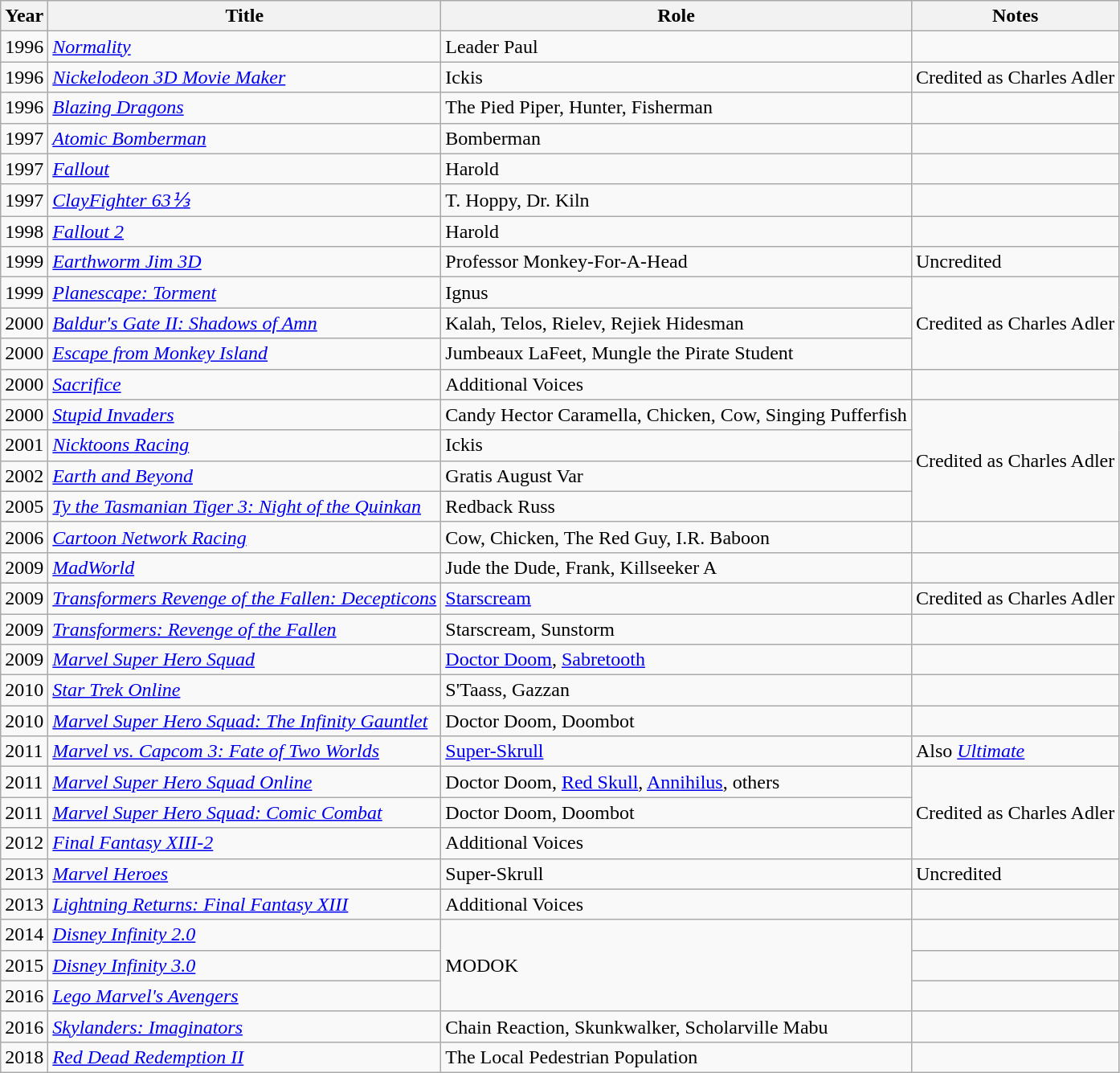<table class="wikitable sortable">
<tr>
<th>Year</th>
<th>Title</th>
<th>Role</th>
<th class="unsortable">Notes</th>
</tr>
<tr>
<td>1996</td>
<td><em><a href='#'>Normality</a></em></td>
<td>Leader Paul</td>
<td></td>
</tr>
<tr>
<td>1996</td>
<td><em><a href='#'>Nickelodeon 3D Movie Maker</a></em></td>
<td>Ickis</td>
<td>Credited as Charles Adler</td>
</tr>
<tr>
<td>1996</td>
<td><em><a href='#'>Blazing Dragons</a></em></td>
<td>The Pied Piper, Hunter, Fisherman</td>
<td></td>
</tr>
<tr>
<td>1997</td>
<td><em><a href='#'>Atomic Bomberman</a></em></td>
<td>Bomberman</td>
<td></td>
</tr>
<tr>
<td>1997</td>
<td><em><a href='#'>Fallout</a></em></td>
<td>Harold</td>
<td></td>
</tr>
<tr>
<td>1997</td>
<td><em><a href='#'>ClayFighter 63⅓</a></em></td>
<td>T. Hoppy, Dr. Kiln</td>
<td></td>
</tr>
<tr>
<td>1998</td>
<td><em><a href='#'>Fallout 2</a></em></td>
<td>Harold</td>
</tr>
<tr>
<td>1999</td>
<td><em><a href='#'>Earthworm Jim 3D</a></em></td>
<td>Professor Monkey-For-A-Head</td>
<td>Uncredited</td>
</tr>
<tr>
<td>1999</td>
<td><em><a href='#'>Planescape: Torment</a></em></td>
<td>Ignus</td>
<td rowspan="3">Credited as Charles Adler</td>
</tr>
<tr>
<td>2000</td>
<td><em><a href='#'>Baldur's Gate II: Shadows of Amn</a></em></td>
<td>Kalah, Telos, Rielev, Rejiek Hidesman</td>
</tr>
<tr>
<td>2000</td>
<td><em><a href='#'>Escape from Monkey Island</a></em></td>
<td>Jumbeaux LaFeet, Mungle the Pirate Student</td>
</tr>
<tr>
<td>2000</td>
<td><em><a href='#'>Sacrifice</a></em></td>
<td>Additional Voices</td>
<td></td>
</tr>
<tr>
<td>2000</td>
<td><em><a href='#'>Stupid Invaders</a></em></td>
<td>Candy Hector Caramella, Chicken, Cow, Singing Pufferfish</td>
<td rowspan="4">Credited as Charles Adler</td>
</tr>
<tr>
<td>2001</td>
<td><em><a href='#'>Nicktoons Racing</a></em></td>
<td>Ickis</td>
</tr>
<tr>
<td>2002</td>
<td><em><a href='#'>Earth and Beyond</a></em></td>
<td>Gratis August Var</td>
</tr>
<tr>
<td>2005</td>
<td><em><a href='#'>Ty the Tasmanian Tiger 3: Night of the Quinkan</a></em></td>
<td>Redback Russ</td>
</tr>
<tr>
<td>2006</td>
<td><em><a href='#'>Cartoon Network Racing</a></em></td>
<td>Cow, Chicken, The Red Guy, I.R. Baboon</td>
<td></td>
</tr>
<tr>
<td>2009</td>
<td><em><a href='#'>MadWorld</a></em></td>
<td>Jude the Dude, Frank, Killseeker A</td>
<td></td>
</tr>
<tr>
<td>2009</td>
<td><em><a href='#'>Transformers Revenge of the Fallen: Decepticons</a></em></td>
<td><a href='#'>Starscream</a></td>
<td>Credited as Charles Adler</td>
</tr>
<tr>
<td>2009</td>
<td><em><a href='#'>Transformers: Revenge of the Fallen</a></em></td>
<td>Starscream, Sunstorm</td>
<td></td>
</tr>
<tr>
<td>2009</td>
<td><em><a href='#'>Marvel Super Hero Squad</a></em></td>
<td><a href='#'>Doctor Doom</a>, <a href='#'>Sabretooth</a></td>
<td></td>
</tr>
<tr>
<td>2010</td>
<td><em><a href='#'>Star Trek Online</a></em></td>
<td>S'Taass, Gazzan</td>
<td></td>
</tr>
<tr>
<td>2010</td>
<td><em><a href='#'>Marvel Super Hero Squad: The Infinity Gauntlet</a></em></td>
<td>Doctor Doom, Doombot</td>
<td></td>
</tr>
<tr>
<td>2011</td>
<td><em><a href='#'>Marvel vs. Capcom 3: Fate of Two Worlds</a></em></td>
<td><a href='#'>Super-Skrull</a></td>
<td>Also <em><a href='#'>Ultimate</a></em></td>
</tr>
<tr>
<td>2011</td>
<td><em><a href='#'>Marvel Super Hero Squad Online</a></em></td>
<td>Doctor Doom, <a href='#'>Red Skull</a>, <a href='#'>Annihilus</a>, others</td>
<td rowspan="3">Credited as Charles Adler</td>
</tr>
<tr>
<td>2011</td>
<td><em><a href='#'>Marvel Super Hero Squad: Comic Combat</a></em></td>
<td>Doctor Doom, Doombot</td>
</tr>
<tr>
<td>2012</td>
<td><em><a href='#'>Final Fantasy XIII-2</a></em></td>
<td>Additional Voices</td>
</tr>
<tr>
<td>2013</td>
<td><em><a href='#'>Marvel Heroes</a></em></td>
<td>Super-Skrull</td>
<td>Uncredited</td>
</tr>
<tr>
<td>2013</td>
<td><em><a href='#'>Lightning Returns: Final Fantasy XIII</a></em></td>
<td>Additional Voices</td>
<td></td>
</tr>
<tr>
<td>2014</td>
<td><em><a href='#'>Disney Infinity 2.0</a></em></td>
<td rowspan="3">MODOK</td>
<td></td>
</tr>
<tr>
<td>2015</td>
<td><em><a href='#'>Disney Infinity 3.0</a></em></td>
<td></td>
</tr>
<tr>
<td>2016</td>
<td><em><a href='#'>Lego Marvel's Avengers</a></em></td>
<td></td>
</tr>
<tr>
<td>2016</td>
<td><em><a href='#'>Skylanders: Imaginators</a></em></td>
<td>Chain Reaction, Skunkwalker, Scholarville Mabu</td>
<td></td>
</tr>
<tr>
<td>2018</td>
<td><em><a href='#'>Red Dead Redemption II</a></em></td>
<td>The Local Pedestrian Population</td>
<td></td>
</tr>
</table>
